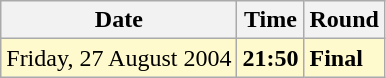<table class="wikitable">
<tr>
<th>Date</th>
<th>Time</th>
<th>Round</th>
</tr>
<tr style=background:lemonchiffon>
<td>Friday, 27 August 2004</td>
<td><strong>21:50</strong></td>
<td><strong>Final</strong></td>
</tr>
</table>
